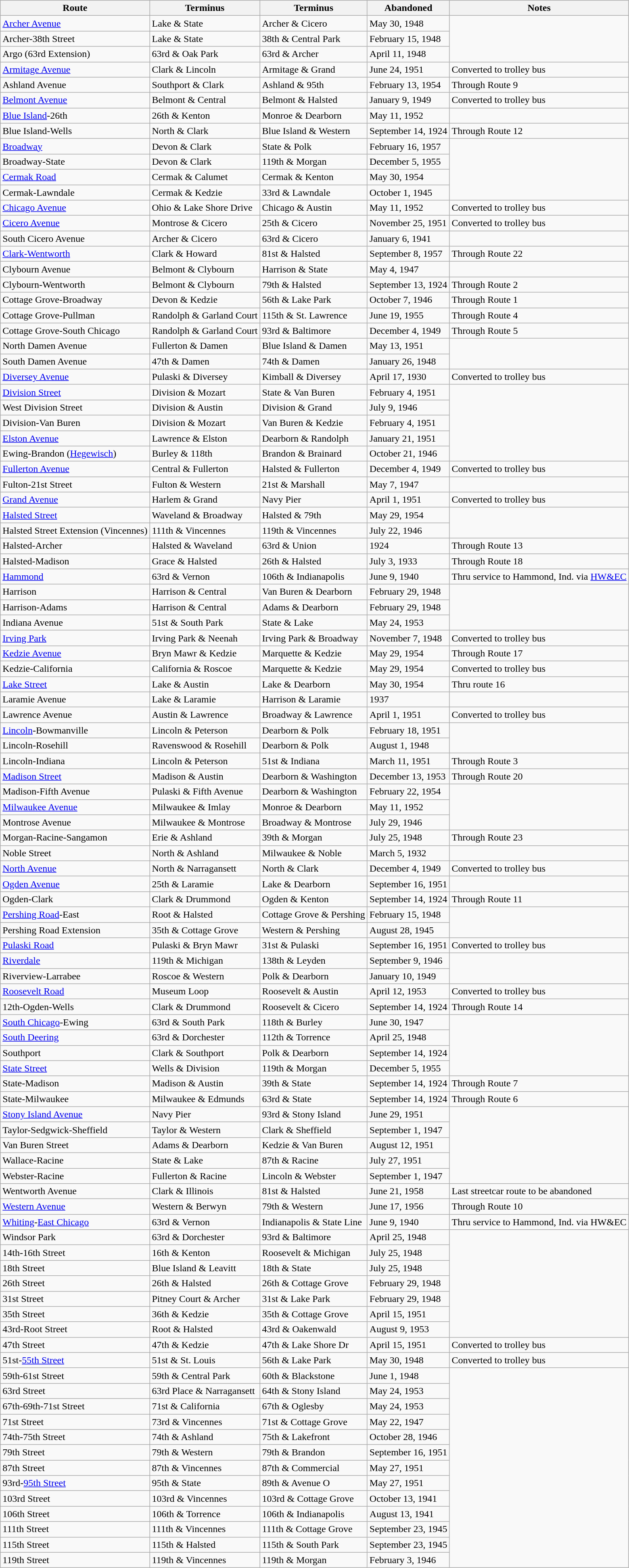<table class="wikitable sortable">
<tr>
<th>Route</th>
<th class="unsortable">Terminus</th>
<th class="unsortable">Terminus</th>
<th>Abandoned</th>
<th class="unsortable">Notes</th>
</tr>
<tr>
<td><a href='#'>Archer Avenue</a></td>
<td>Lake & State</td>
<td>Archer & Cicero</td>
<td>May 30, 1948</td>
</tr>
<tr>
<td>Archer-38th Street</td>
<td>Lake & State</td>
<td>38th & Central Park</td>
<td>February 15, 1948</td>
</tr>
<tr>
<td>Argo (63rd Extension)</td>
<td>63rd & Oak Park</td>
<td>63rd & Archer</td>
<td>April 11, 1948</td>
</tr>
<tr>
<td><a href='#'>Armitage Avenue</a></td>
<td>Clark & Lincoln</td>
<td>Armitage & Grand</td>
<td>June 24, 1951</td>
<td>Converted to trolley bus</td>
</tr>
<tr>
<td>Ashland Avenue</td>
<td>Southport & Clark</td>
<td>Ashland & 95th</td>
<td>February 13, 1954</td>
<td>Through Route 9</td>
</tr>
<tr>
<td><a href='#'>Belmont Avenue</a></td>
<td>Belmont & Central</td>
<td>Belmont & Halsted</td>
<td>January 9, 1949</td>
<td>Converted to trolley bus</td>
</tr>
<tr>
<td><a href='#'>Blue Island</a>-26th</td>
<td>26th & Kenton</td>
<td>Monroe & Dearborn</td>
<td>May 11, 1952</td>
</tr>
<tr>
<td>Blue Island-Wells</td>
<td>North & Clark</td>
<td>Blue Island & Western</td>
<td>September 14, 1924</td>
<td>Through Route 12</td>
</tr>
<tr>
<td><a href='#'>Broadway</a></td>
<td>Devon & Clark</td>
<td>State & Polk</td>
<td>February 16, 1957</td>
</tr>
<tr>
<td>Broadway-State</td>
<td>Devon & Clark</td>
<td>119th & Morgan</td>
<td>December 5, 1955</td>
</tr>
<tr>
<td><a href='#'>Cermak Road</a></td>
<td>Cermak & Calumet</td>
<td>Cermak & Kenton</td>
<td>May 30, 1954</td>
</tr>
<tr>
<td>Cermak-Lawndale</td>
<td>Cermak & Kedzie</td>
<td>33rd & Lawndale</td>
<td>October 1, 1945</td>
</tr>
<tr>
<td><a href='#'>Chicago Avenue</a></td>
<td>Ohio & Lake Shore Drive</td>
<td>Chicago & Austin</td>
<td>May 11, 1952</td>
<td>Converted to trolley bus</td>
</tr>
<tr>
<td><a href='#'>Cicero Avenue</a></td>
<td>Montrose & Cicero</td>
<td>25th & Cicero</td>
<td>November 25, 1951</td>
<td>Converted to trolley bus</td>
</tr>
<tr>
<td>South Cicero Avenue</td>
<td>Archer & Cicero</td>
<td>63rd & Cicero</td>
<td>January 6, 1941</td>
</tr>
<tr>
<td><a href='#'>Clark-Wentworth</a></td>
<td>Clark & Howard</td>
<td>81st & Halsted</td>
<td>September 8, 1957</td>
<td>Through Route 22</td>
</tr>
<tr>
<td>Clybourn Avenue</td>
<td>Belmont & Clybourn</td>
<td>Harrison & State</td>
<td>May 4, 1947</td>
</tr>
<tr>
<td>Clybourn-Wentworth</td>
<td>Belmont & Clybourn</td>
<td>79th & Halsted</td>
<td>September 13, 1924</td>
<td>Through Route 2</td>
</tr>
<tr>
<td>Cottage Grove-Broadway</td>
<td>Devon & Kedzie</td>
<td>56th & Lake Park</td>
<td>October 7, 1946</td>
<td>Through Route 1</td>
</tr>
<tr>
<td>Cottage Grove-Pullman</td>
<td>Randolph & Garland Court</td>
<td>115th & St. Lawrence</td>
<td>June 19, 1955</td>
<td>Through Route 4</td>
</tr>
<tr>
<td>Cottage Grove-South Chicago</td>
<td>Randolph & Garland Court</td>
<td>93rd & Baltimore</td>
<td>December 4, 1949</td>
<td>Through Route 5</td>
</tr>
<tr>
<td>North Damen Avenue</td>
<td>Fullerton & Damen</td>
<td>Blue Island & Damen</td>
<td>May 13, 1951</td>
</tr>
<tr>
<td>South Damen Avenue</td>
<td>47th & Damen</td>
<td>74th & Damen</td>
<td>January 26, 1948</td>
</tr>
<tr>
<td><a href='#'>Diversey Avenue</a></td>
<td>Pulaski & Diversey</td>
<td>Kimball & Diversey</td>
<td>April 17, 1930</td>
<td>Converted to trolley bus</td>
</tr>
<tr>
<td><a href='#'>Division Street</a></td>
<td>Division & Mozart</td>
<td>State & Van Buren</td>
<td>February 4, 1951</td>
</tr>
<tr>
<td>West Division Street</td>
<td>Division & Austin</td>
<td>Division & Grand</td>
<td>July 9, 1946</td>
</tr>
<tr>
<td>Division-Van Buren</td>
<td>Division & Mozart</td>
<td>Van Buren & Kedzie</td>
<td>February 4, 1951</td>
</tr>
<tr>
<td><a href='#'>Elston Avenue</a></td>
<td>Lawrence & Elston</td>
<td>Dearborn & Randolph</td>
<td>January 21, 1951</td>
</tr>
<tr>
<td>Ewing-Brandon (<a href='#'>Hegewisch</a>)</td>
<td>Burley & 118th</td>
<td>Brandon & Brainard</td>
<td>October 21, 1946</td>
</tr>
<tr>
<td><a href='#'>Fullerton Avenue</a></td>
<td>Central & Fullerton</td>
<td>Halsted & Fullerton</td>
<td>December 4, 1949</td>
<td>Converted to trolley bus</td>
</tr>
<tr>
<td>Fulton-21st Street</td>
<td>Fulton & Western</td>
<td>21st & Marshall</td>
<td>May 7, 1947</td>
</tr>
<tr>
<td><a href='#'>Grand Avenue</a></td>
<td>Harlem & Grand</td>
<td>Navy Pier</td>
<td>April 1, 1951</td>
<td>Converted to trolley bus</td>
</tr>
<tr>
<td><a href='#'>Halsted Street</a></td>
<td>Waveland & Broadway</td>
<td>Halsted & 79th</td>
<td>May 29, 1954</td>
</tr>
<tr>
<td>Halsted Street Extension (Vincennes)</td>
<td>111th & Vincennes</td>
<td>119th & Vincennes</td>
<td>July 22, 1946</td>
</tr>
<tr>
<td>Halsted-Archer</td>
<td>Halsted & Waveland</td>
<td>63rd & Union</td>
<td>1924</td>
<td>Through Route 13</td>
</tr>
<tr>
<td>Halsted-Madison</td>
<td>Grace & Halsted</td>
<td>26th & Halsted</td>
<td>July 3, 1933</td>
<td>Through Route 18</td>
</tr>
<tr>
<td><a href='#'>Hammond</a></td>
<td>63rd & Vernon</td>
<td>106th & Indianapolis</td>
<td>June 9, 1940</td>
<td>Thru service to Hammond, Ind. via <a href='#'>HW&EC</a></td>
</tr>
<tr>
<td>Harrison</td>
<td>Harrison & Central</td>
<td>Van Buren & Dearborn</td>
<td>February 29, 1948</td>
</tr>
<tr>
<td>Harrison-Adams</td>
<td>Harrison & Central</td>
<td>Adams & Dearborn</td>
<td>February 29, 1948</td>
</tr>
<tr>
<td>Indiana Avenue</td>
<td>51st & South Park</td>
<td>State & Lake</td>
<td>May 24, 1953</td>
</tr>
<tr>
<td><a href='#'>Irving Park</a></td>
<td>Irving Park & Neenah</td>
<td>Irving Park & Broadway</td>
<td>November 7, 1948</td>
<td>Converted to trolley bus</td>
</tr>
<tr>
<td><a href='#'>Kedzie Avenue</a></td>
<td>Bryn Mawr & Kedzie</td>
<td>Marquette & Kedzie</td>
<td>May 29, 1954</td>
<td>Through Route 17</td>
</tr>
<tr>
<td>Kedzie-California</td>
<td>California & Roscoe</td>
<td>Marquette & Kedzie</td>
<td>May 29, 1954</td>
<td>Converted to trolley bus</td>
</tr>
<tr>
<td><a href='#'>Lake Street</a></td>
<td>Lake & Austin</td>
<td>Lake & Dearborn</td>
<td>May 30, 1954</td>
<td>Thru route 16</td>
</tr>
<tr>
<td>Laramie Avenue</td>
<td>Lake & Laramie</td>
<td>Harrison & Laramie</td>
<td>1937</td>
</tr>
<tr>
<td>Lawrence Avenue</td>
<td>Austin & Lawrence</td>
<td>Broadway & Lawrence</td>
<td>April 1, 1951</td>
<td>Converted to trolley bus</td>
</tr>
<tr>
<td><a href='#'>Lincoln</a>-Bowmanville</td>
<td>Lincoln & Peterson</td>
<td>Dearborn & Polk</td>
<td>February 18, 1951</td>
</tr>
<tr>
<td>Lincoln-Rosehill</td>
<td>Ravenswood & Rosehill</td>
<td>Dearborn & Polk</td>
<td>August 1, 1948</td>
</tr>
<tr>
<td>Lincoln-Indiana</td>
<td>Lincoln & Peterson</td>
<td>51st & Indiana</td>
<td>March 11, 1951</td>
<td>Through Route 3</td>
</tr>
<tr>
<td><a href='#'>Madison Street</a></td>
<td>Madison & Austin</td>
<td>Dearborn & Washington</td>
<td>December 13, 1953</td>
<td>Through Route 20</td>
</tr>
<tr>
<td>Madison-Fifth Avenue</td>
<td>Pulaski & Fifth Avenue</td>
<td>Dearborn & Washington</td>
<td>February 22, 1954</td>
</tr>
<tr>
<td><a href='#'>Milwaukee Avenue</a></td>
<td>Milwaukee & Imlay</td>
<td>Monroe & Dearborn</td>
<td>May 11, 1952</td>
</tr>
<tr>
<td>Montrose Avenue</td>
<td>Milwaukee & Montrose</td>
<td>Broadway & Montrose</td>
<td>July 29, 1946</td>
</tr>
<tr>
<td>Morgan-Racine-Sangamon</td>
<td>Erie & Ashland</td>
<td>39th & Morgan</td>
<td>July 25, 1948</td>
<td>Through Route 23</td>
</tr>
<tr>
<td>Noble Street</td>
<td>North & Ashland</td>
<td>Milwaukee & Noble</td>
<td>March 5, 1932</td>
</tr>
<tr>
<td><a href='#'>North Avenue</a></td>
<td>North & Narragansett</td>
<td>North & Clark</td>
<td>December 4, 1949</td>
<td>Converted to trolley bus</td>
</tr>
<tr>
<td><a href='#'>Ogden Avenue</a></td>
<td>25th & Laramie</td>
<td>Lake & Dearborn</td>
<td>September 16, 1951</td>
</tr>
<tr>
<td>Ogden-Clark</td>
<td>Clark & Drummond</td>
<td>Ogden & Kenton</td>
<td>September 14, 1924</td>
<td>Through Route 11</td>
</tr>
<tr>
<td><a href='#'>Pershing Road</a>-East</td>
<td>Root & Halsted</td>
<td>Cottage Grove & Pershing</td>
<td>February 15, 1948</td>
</tr>
<tr>
<td>Pershing Road Extension</td>
<td>35th & Cottage Grove</td>
<td>Western & Pershing</td>
<td>August 28, 1945</td>
</tr>
<tr>
<td><a href='#'>Pulaski Road</a></td>
<td>Pulaski & Bryn Mawr</td>
<td>31st & Pulaski</td>
<td>September 16, 1951</td>
<td>Converted to trolley bus</td>
</tr>
<tr>
<td><a href='#'>Riverdale</a></td>
<td>119th & Michigan</td>
<td>138th & Leyden</td>
<td>September 9, 1946</td>
</tr>
<tr>
<td>Riverview-Larrabee</td>
<td>Roscoe & Western</td>
<td>Polk & Dearborn</td>
<td>January 10, 1949</td>
</tr>
<tr>
<td><a href='#'>Roosevelt Road</a></td>
<td>Museum Loop</td>
<td>Roosevelt & Austin</td>
<td>April 12, 1953</td>
<td>Converted to trolley bus</td>
</tr>
<tr>
<td>12th-Ogden-Wells</td>
<td>Clark & Drummond</td>
<td>Roosevelt & Cicero</td>
<td>September 14, 1924</td>
<td>Through Route 14</td>
</tr>
<tr>
<td><a href='#'>South Chicago</a>-Ewing</td>
<td>63rd & South Park</td>
<td>118th & Burley</td>
<td>June 30, 1947</td>
</tr>
<tr>
<td><a href='#'>South Deering</a></td>
<td>63rd & Dorchester</td>
<td>112th & Torrence</td>
<td>April 25, 1948</td>
</tr>
<tr>
<td>Southport</td>
<td>Clark & Southport</td>
<td>Polk & Dearborn</td>
<td>September 14, 1924</td>
</tr>
<tr>
<td><a href='#'>State Street</a></td>
<td>Wells & Division</td>
<td>119th & Morgan</td>
<td>December 5, 1955</td>
</tr>
<tr>
<td>State-Madison</td>
<td>Madison & Austin</td>
<td>39th & State</td>
<td>September 14, 1924</td>
<td>Through Route 7</td>
</tr>
<tr>
<td>State-Milwaukee</td>
<td>Milwaukee & Edmunds</td>
<td>63rd & State</td>
<td>September 14, 1924</td>
<td>Through Route 6</td>
</tr>
<tr>
<td><a href='#'>Stony Island Avenue</a></td>
<td>Navy Pier</td>
<td>93rd & Stony Island</td>
<td>June 29, 1951</td>
</tr>
<tr>
<td>Taylor-Sedgwick-Sheffield</td>
<td>Taylor & Western</td>
<td>Clark & Sheffield</td>
<td>September 1, 1947</td>
</tr>
<tr>
<td>Van Buren Street</td>
<td>Adams & Dearborn</td>
<td>Kedzie & Van Buren</td>
<td>August 12, 1951</td>
</tr>
<tr>
<td>Wallace-Racine</td>
<td>State & Lake</td>
<td>87th & Racine</td>
<td>July 27, 1951</td>
</tr>
<tr>
<td>Webster-Racine</td>
<td>Fullerton & Racine</td>
<td>Lincoln & Webster</td>
<td>September 1, 1947</td>
</tr>
<tr>
<td>Wentworth Avenue</td>
<td>Clark & Illinois</td>
<td>81st & Halsted</td>
<td>June 21, 1958</td>
<td>Last streetcar route to be abandoned</td>
</tr>
<tr>
<td><a href='#'>Western Avenue</a></td>
<td>Western & Berwyn</td>
<td>79th & Western</td>
<td>June 17, 1956</td>
<td>Through Route 10</td>
</tr>
<tr>
<td><a href='#'>Whiting</a>-<a href='#'>East Chicago</a></td>
<td>63rd & Vernon</td>
<td>Indianapolis & State Line</td>
<td>June 9, 1940</td>
<td>Thru service to Hammond, Ind. via HW&EC</td>
</tr>
<tr>
<td>Windsor Park</td>
<td>63rd & Dorchester</td>
<td>93rd & Baltimore</td>
<td>April 25, 1948</td>
</tr>
<tr>
<td>14th-16th Street</td>
<td>16th & Kenton</td>
<td>Roosevelt & Michigan</td>
<td>July 25, 1948</td>
</tr>
<tr>
<td>18th Street</td>
<td>Blue Island & Leavitt</td>
<td>18th & State</td>
<td>July 25, 1948</td>
</tr>
<tr>
<td>26th Street</td>
<td>26th & Halsted</td>
<td>26th & Cottage Grove</td>
<td>February 29, 1948</td>
</tr>
<tr>
<td>31st Street</td>
<td>Pitney Court & Archer</td>
<td>31st & Lake Park</td>
<td>February 29, 1948</td>
</tr>
<tr>
<td>35th Street</td>
<td>36th & Kedzie</td>
<td>35th & Cottage Grove</td>
<td>April 15, 1951</td>
</tr>
<tr>
<td>43rd-Root Street</td>
<td>Root & Halsted</td>
<td>43rd & Oakenwald</td>
<td>August 9, 1953</td>
</tr>
<tr>
<td>47th Street</td>
<td>47th & Kedzie</td>
<td>47th & Lake Shore Dr</td>
<td>April 15, 1951</td>
<td>Converted to trolley bus</td>
</tr>
<tr>
<td>51st-<a href='#'>55th Street</a></td>
<td>51st & St. Louis</td>
<td>56th & Lake Park</td>
<td>May 30, 1948</td>
<td>Converted to trolley bus</td>
</tr>
<tr>
<td>59th-61st Street</td>
<td>59th & Central Park</td>
<td>60th & Blackstone</td>
<td>June 1, 1948</td>
</tr>
<tr>
<td>63rd Street</td>
<td>63rd Place & Narragansett</td>
<td>64th & Stony Island</td>
<td>May 24, 1953</td>
</tr>
<tr>
<td>67th-69th-71st Street</td>
<td>71st & California</td>
<td>67th & Oglesby</td>
<td>May 24, 1953</td>
</tr>
<tr>
<td>71st Street</td>
<td>73rd & Vincennes</td>
<td>71st & Cottage Grove</td>
<td>May 22, 1947</td>
</tr>
<tr>
<td>74th-75th Street</td>
<td>74th & Ashland</td>
<td>75th & Lakefront</td>
<td>October 28, 1946</td>
</tr>
<tr>
<td>79th Street</td>
<td>79th & Western</td>
<td>79th & Brandon</td>
<td>September 16, 1951</td>
</tr>
<tr>
<td>87th Street</td>
<td>87th & Vincennes</td>
<td>87th & Commercial</td>
<td>May 27, 1951</td>
</tr>
<tr>
<td>93rd-<a href='#'>95th Street</a></td>
<td>95th & State</td>
<td>89th & Avenue O</td>
<td>May 27, 1951</td>
</tr>
<tr>
<td>103rd Street</td>
<td>103rd & Vincennes</td>
<td>103rd & Cottage Grove</td>
<td>October 13, 1941</td>
</tr>
<tr>
<td>106th Street</td>
<td>106th & Torrence</td>
<td>106th & Indianapolis</td>
<td>August 13, 1941</td>
</tr>
<tr>
<td>111th Street</td>
<td>111th & Vincennes</td>
<td>111th & Cottage Grove</td>
<td>September 23, 1945</td>
</tr>
<tr>
<td>115th Street</td>
<td>115th & Halsted</td>
<td>115th & South Park</td>
<td>September 23, 1945</td>
</tr>
<tr>
<td>119th Street</td>
<td>119th & Vincennes</td>
<td>119th & Morgan</td>
<td>February 3, 1946</td>
</tr>
</table>
